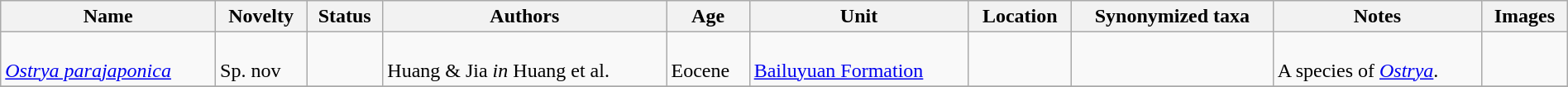<table class="wikitable sortable" align="center" width="100%">
<tr>
<th>Name</th>
<th>Novelty</th>
<th>Status</th>
<th>Authors</th>
<th>Age</th>
<th>Unit</th>
<th>Location</th>
<th>Synonymized taxa</th>
<th>Notes</th>
<th>Images</th>
</tr>
<tr>
<td><br><em><a href='#'>Ostrya parajaponica</a></em></td>
<td><br>Sp. nov</td>
<td></td>
<td><br>Huang & Jia <em>in</em> Huang et al.</td>
<td><br>Eocene</td>
<td><br><a href='#'>Bailuyuan Formation</a></td>
<td><br></td>
<td></td>
<td><br>A species of <em><a href='#'>Ostrya</a></em>.</td>
<td></td>
</tr>
<tr>
</tr>
</table>
